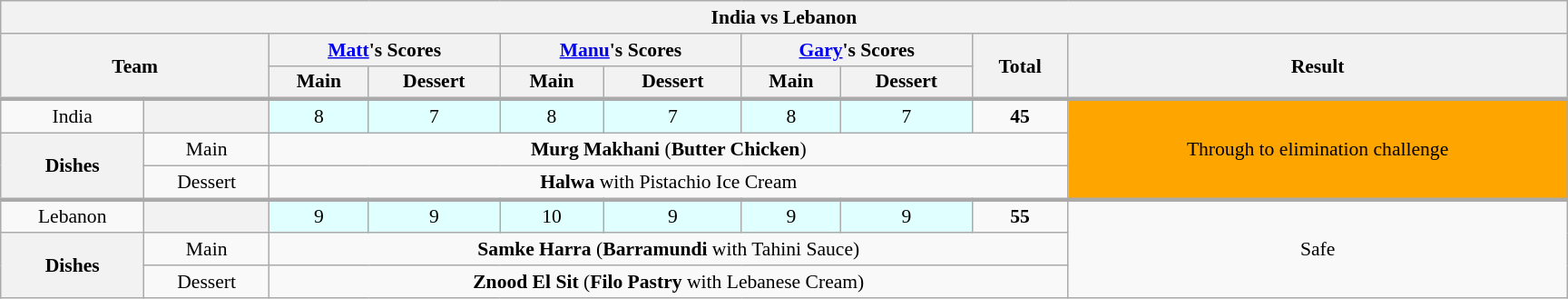<table class="wikitable plainrowheaders" style="text-align:center; font-size:90%; width:80em;">
<tr>
<th colspan="16" >India vs Lebanon</th>
</tr>
<tr>
<th rowspan="2" colspan="2">Team</th>
<th scope="col" colspan="2"><a href='#'>Matt</a>'s Scores</th>
<th scope="col" colspan="2"><a href='#'>Manu</a>'s Scores</th>
<th scope="col" colspan="2"><a href='#'>Gary</a>'s Scores</th>
<th scope="col" rowspan="2">Total<br><small></small></th>
<th scope="col" rowspan="2">Result</th>
</tr>
<tr>
<th scope="col">Main</th>
<th scope="col">Dessert</th>
<th scope="col">Main</th>
<th scope="col">Dessert</th>
<th scope="col">Main</th>
<th scope="col">Dessert</th>
</tr>
<tr style="border-top:3px solid #aaa;">
<td>India</td>
<th style="text-align:centre"></th>
<td bgcolor="#e0ffff">8</td>
<td bgcolor="#e0ffff">7</td>
<td bgcolor="#e0ffff">8</td>
<td bgcolor="#e0ffff">7</td>
<td bgcolor="#e0ffff">8</td>
<td bgcolor="#e0ffff">7</td>
<td><strong>45</strong></td>
<td style="background:orange" rowspan="3">Through to elimination challenge</td>
</tr>
<tr>
<th rowspan="2">Dishes</th>
<td>Main</td>
<td colspan="7"><strong>Murg Makhani</strong> (<strong>Butter Chicken</strong>)</td>
</tr>
<tr>
<td>Dessert</td>
<td colspan="7"><strong>Halwa</strong> with Pistachio Ice Cream</td>
</tr>
<tr style="border-top:3px solid #aaa;">
<td>Lebanon</td>
<th style="text-align:centre"></th>
<td bgcolor="#e0ffff">9</td>
<td bgcolor="#e0ffff">9</td>
<td bgcolor="#e0ffff">10</td>
<td bgcolor="#e0ffff">9</td>
<td bgcolor="#e0ffff">9</td>
<td bgcolor="#e0ffff">9</td>
<td><strong>55</strong></td>
<td rowspan="3">Safe</td>
</tr>
<tr>
<th rowspan="2">Dishes</th>
<td>Main</td>
<td colspan="7"><strong>Samke Harra</strong> (<strong>Barramundi</strong> with Tahini Sauce)</td>
</tr>
<tr>
<td>Dessert</td>
<td colspan="7"><strong>Znood El Sit</strong> (<strong>Filo Pastry</strong> with Lebanese Cream)</td>
</tr>
</table>
